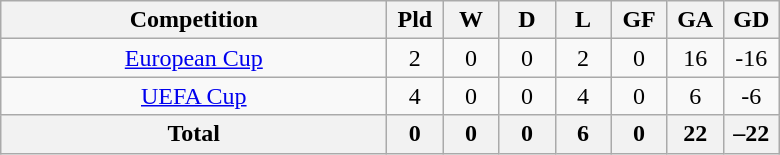<table class="wikitable sortable" style="text-align:center;">
<tr>
<th width="250">Competition</th>
<th width="30">Pld</th>
<th width="30">W</th>
<th width="30">D</th>
<th width="30">L</th>
<th width="30">GF</th>
<th width="30">GA</th>
<th width="30">GD</th>
</tr>
<tr>
<td><a href='#'>European Cup</a></td>
<td>2</td>
<td>0</td>
<td>0</td>
<td>2</td>
<td>0</td>
<td>16</td>
<td>-16</td>
</tr>
<tr>
<td><a href='#'>UEFA Cup</a></td>
<td>4</td>
<td>0</td>
<td>0</td>
<td>4</td>
<td>0</td>
<td>6</td>
<td>-6</td>
</tr>
<tr class="sort-bottom">
<th>Total</th>
<th>0</th>
<th>0</th>
<th>0</th>
<th>6</th>
<th>0</th>
<th>22</th>
<th>–22</th>
</tr>
</table>
